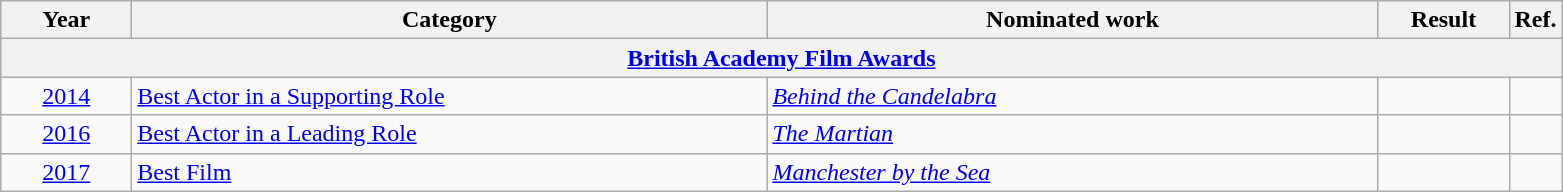<table class=wikitable>
<tr>
<th scope="col" style="width:5em;">Year</th>
<th scope="col" style="width:26em;">Category</th>
<th scope="col" style="width:25em;">Nominated work</th>
<th scope="col" style="width:5em;">Result</th>
<th>Ref.</th>
</tr>
<tr>
<th colspan=5><a href='#'>British Academy Film Awards</a></th>
</tr>
<tr>
<td style="text-align:center;"><a href='#'>2014</a></td>
<td><a href='#'>Best Actor in a Supporting Role</a></td>
<td><em><a href='#'>Behind the Candelabra</a></em></td>
<td></td>
<td style="text-align:center;"></td>
</tr>
<tr>
<td style="text-align:center;"><a href='#'>2016</a></td>
<td><a href='#'>Best Actor in a Leading Role</a></td>
<td><em><a href='#'>The Martian</a></em></td>
<td></td>
<td style="text-align:center;"></td>
</tr>
<tr>
<td style="text-align:center;"><a href='#'>2017</a></td>
<td><a href='#'>Best Film</a></td>
<td><em><a href='#'>Manchester by the Sea</a></em></td>
<td></td>
<td style="text-align:center;"></td>
</tr>
</table>
